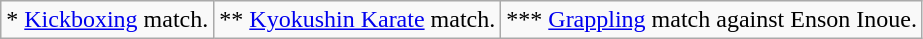<table class="wikitable" style="text-align:center">
<tr>
<td>* <a href='#'>Kickboxing</a> match.</td>
<td>** <a href='#'>Kyokushin Karate</a> match.</td>
<td>*** <a href='#'>Grappling</a> match against Enson Inoue.</td>
</tr>
</table>
